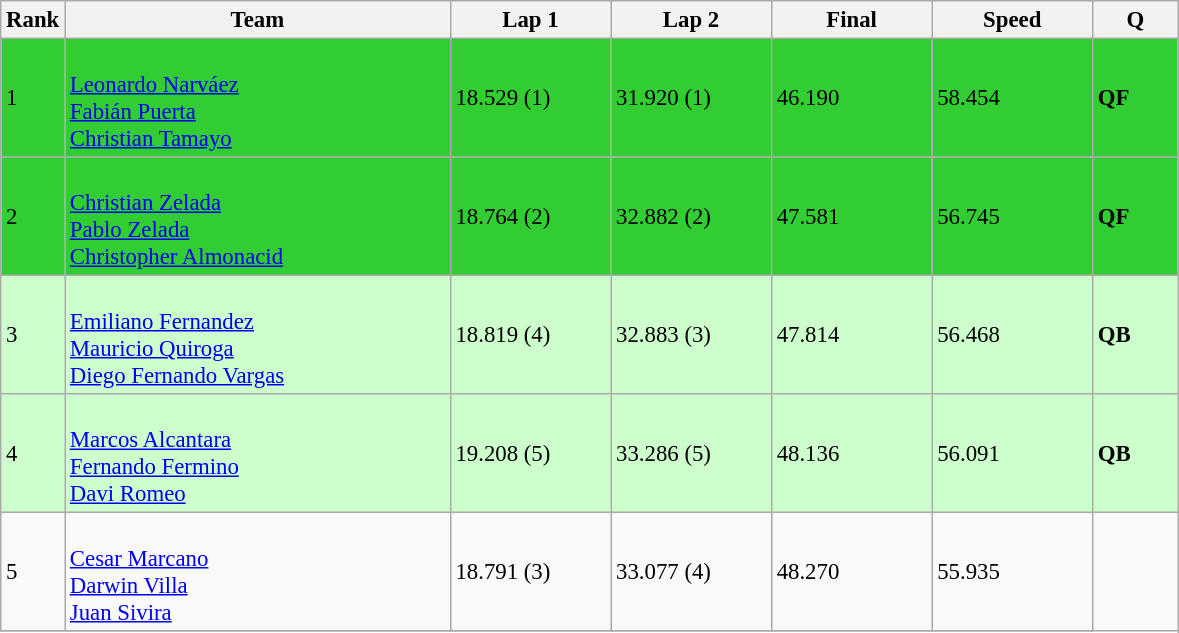<table class="wikitable" style="font-size:95%" style="text-align:center">
<tr>
<th>Rank</th>
<th width=250>Team</th>
<th width=100>Lap 1</th>
<th width=100>Lap 2</th>
<th width=100>Final</th>
<th width=100>Speed</th>
<th width=50>Q</th>
</tr>
<tr bgcolor=32cd32>
<td>1</td>
<td align=left><br><a href='#'>Leonardo Narváez</a><br><a href='#'>Fabián Puerta</a><br><a href='#'>Christian Tamayo</a></td>
<td>18.529 (1)</td>
<td>31.920 (1)</td>
<td>46.190</td>
<td>58.454</td>
<td><strong>QF</strong></td>
</tr>
<tr bgcolor=32cd32>
<td>2</td>
<td align=left><br><a href='#'>Christian Zelada</a><br><a href='#'>Pablo Zelada</a><br><a href='#'>Christopher Almonacid</a></td>
<td>18.764 (2)</td>
<td>32.882 (2)</td>
<td>47.581</td>
<td>56.745</td>
<td><strong>QF</strong></td>
</tr>
<tr bgcolor=ccffcc>
<td>3</td>
<td align=left><br><a href='#'>Emiliano Fernandez</a><br><a href='#'>Mauricio Quiroga</a><br><a href='#'>Diego Fernando Vargas</a></td>
<td>18.819 (4)</td>
<td>32.883 (3)</td>
<td>47.814</td>
<td>56.468</td>
<td><strong>QB</strong></td>
</tr>
<tr bgcolor=ccffcc>
<td>4</td>
<td align=left><br><a href='#'>Marcos Alcantara</a><br><a href='#'>Fernando Fermino</a><br><a href='#'>Davi Romeo</a></td>
<td>19.208 (5)</td>
<td>33.286 (5)</td>
<td>48.136</td>
<td>56.091</td>
<td><strong>QB</strong></td>
</tr>
<tr>
<td>5</td>
<td align=left><br><a href='#'>Cesar Marcano</a><br><a href='#'>Darwin Villa</a><br><a href='#'>Juan Sivira</a></td>
<td>18.791 (3)</td>
<td>33.077 (4)</td>
<td>48.270</td>
<td>55.935</td>
</tr>
<tr>
</tr>
</table>
